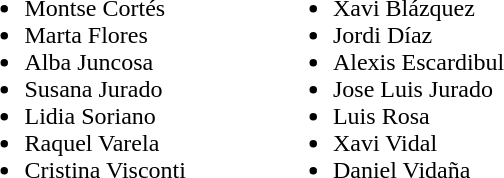<table>
<tr>
<td valign="top"><br><ul><li>Montse Cortés</li><li>Marta Flores</li><li>Alba Juncosa</li><li>Susana Jurado</li><li>Lidia Soriano</li><li>Raquel Varela</li><li>Cristina Visconti</li></ul></td>
<td width="50"> </td>
<td valign="top"><br><ul><li>Xavi Blázquez</li><li>Jordi Díaz</li><li>Alexis Escardibul</li><li>Jose Luis Jurado</li><li>Luis Rosa</li><li>Xavi Vidal</li><li>Daniel Vidaña</li></ul></td>
</tr>
</table>
